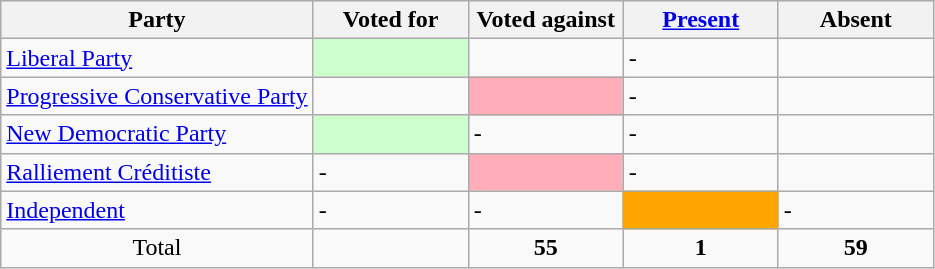<table class="wikitable">
<tr>
<th>Party</th>
<th style="min-width:6em">Voted for</th>
<th style="min-width:6em">Voted against</th>
<th style="min-width:6em"><a href='#'>Present</a></th>
<th style="min-width:6em">Absent</th>
</tr>
<tr>
<td> <a href='#'>Liberal Party</a></td>
<td style="background-color:#CCFFCC;"></td>
<td></td>
<td>-</td>
<td></td>
</tr>
<tr>
<td> <a href='#'>Progressive Conservative Party</a></td>
<td></td>
<td style="background-color:#FFAEB9;"></td>
<td>-</td>
<td></td>
</tr>
<tr>
<td> <a href='#'>New Democratic Party</a></td>
<td style="background-color:#CCFFCC;"></td>
<td>-</td>
<td>-</td>
<td></td>
</tr>
<tr>
<td> <a href='#'>Ralliement Créditiste</a></td>
<td>-</td>
<td style="background-color:#FFAEB9;"></td>
<td>-</td>
<td></td>
</tr>
<tr>
<td> <a href='#'>Independent</a></td>
<td>-</td>
<td>-</td>
<td style="background-color:#FFA500;"></td>
<td>-</td>
</tr>
<tr>
<td style="text-align:center;">Total</td>
<td></td>
<td style="text-align:center;"><strong>55</strong></td>
<td style="text-align:center;"><strong>1</strong></td>
<td style="text-align:center;"><strong>59</strong></td>
</tr>
</table>
